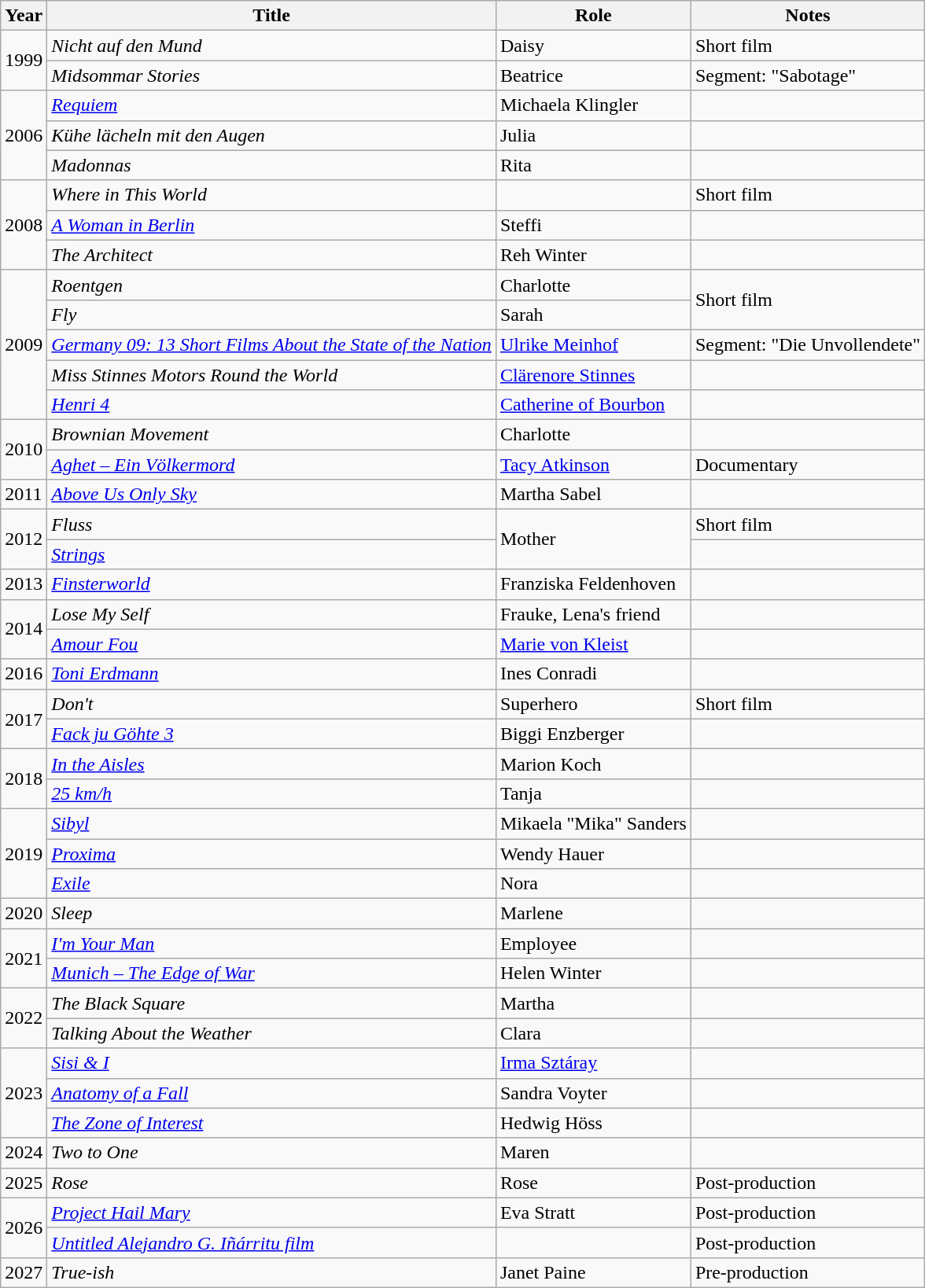<table class="wikitable sortable">
<tr>
<th>Year</th>
<th>Title</th>
<th>Role</th>
<th class="unsortable">Notes</th>
</tr>
<tr>
<td rowspan=2>1999</td>
<td><em>Nicht auf den Mund</em></td>
<td>Daisy</td>
<td>Short film</td>
</tr>
<tr>
<td><em>Midsommar Stories</em></td>
<td>Beatrice</td>
<td>Segment: "Sabotage"</td>
</tr>
<tr>
<td rowspan=3>2006</td>
<td><em><a href='#'>Requiem</a></em></td>
<td>Michaela Klingler</td>
<td></td>
</tr>
<tr>
<td><em>Kühe lächeln mit den Augen</em></td>
<td>Julia</td>
<td></td>
</tr>
<tr>
<td><em>Madonnas</em></td>
<td>Rita</td>
<td></td>
</tr>
<tr>
<td rowspan=3>2008</td>
<td><em>Where in This World</em></td>
<td></td>
<td>Short film</td>
</tr>
<tr>
<td><em><a href='#'>A Woman in Berlin</a></em></td>
<td>Steffi</td>
<td></td>
</tr>
<tr>
<td><em>The Architect</em></td>
<td>Reh Winter</td>
<td></td>
</tr>
<tr>
<td rowspan=5>2009</td>
<td><em>Roentgen</em></td>
<td>Charlotte</td>
<td rowspan=2>Short film</td>
</tr>
<tr>
<td><em>Fly</em></td>
<td>Sarah</td>
</tr>
<tr>
<td><em><a href='#'>Germany 09: 13 Short Films About the State of the Nation</a></em></td>
<td><a href='#'>Ulrike Meinhof</a></td>
<td>Segment: "Die Unvollendete"</td>
</tr>
<tr>
<td><em>Miss Stinnes Motors Round the World</em></td>
<td><a href='#'>Clärenore Stinnes</a></td>
<td></td>
</tr>
<tr>
<td><em><a href='#'>Henri 4</a></em></td>
<td><a href='#'>Catherine of Bourbon</a></td>
<td></td>
</tr>
<tr>
<td rowspan=2>2010</td>
<td><em>Brownian Movement</em></td>
<td>Charlotte</td>
<td></td>
</tr>
<tr>
<td><em><a href='#'>Aghet – Ein Völkermord</a></em></td>
<td><a href='#'>Tacy Atkinson</a></td>
<td>Documentary</td>
</tr>
<tr>
<td>2011</td>
<td><em><a href='#'>Above Us Only Sky</a></em></td>
<td>Martha Sabel</td>
<td></td>
</tr>
<tr>
<td rowspan=2>2012</td>
<td><em>Fluss</em></td>
<td rowspan=2>Mother</td>
<td>Short film</td>
</tr>
<tr>
<td><em><a href='#'>Strings</a></em></td>
<td></td>
</tr>
<tr>
<td>2013</td>
<td><em><a href='#'>Finsterworld</a></em></td>
<td>Franziska Feldenhoven</td>
<td></td>
</tr>
<tr>
<td rowspan=2>2014</td>
<td><em>Lose My Self</em></td>
<td>Frauke, Lena's friend</td>
<td></td>
</tr>
<tr>
<td><em><a href='#'>Amour Fou</a></em></td>
<td><a href='#'>Marie von Kleist</a></td>
<td></td>
</tr>
<tr>
<td>2016</td>
<td><em><a href='#'>Toni Erdmann</a></em></td>
<td>Ines Conradi</td>
<td></td>
</tr>
<tr>
<td rowspan=2>2017</td>
<td><em>Don't</em></td>
<td>Superhero</td>
<td>Short film</td>
</tr>
<tr>
<td><em><a href='#'>Fack ju Göhte 3</a></em></td>
<td>Biggi Enzberger</td>
<td></td>
</tr>
<tr>
<td rowspan=2>2018</td>
<td><em><a href='#'>In the Aisles</a></em></td>
<td>Marion Koch</td>
<td></td>
</tr>
<tr>
<td><em><a href='#'>25 km/h</a></em></td>
<td>Tanja</td>
<td></td>
</tr>
<tr>
<td rowspan=3>2019</td>
<td><em><a href='#'>Sibyl</a></em></td>
<td>Mikaela "Mika" Sanders</td>
<td></td>
</tr>
<tr>
<td><em><a href='#'>Proxima</a></em></td>
<td>Wendy Hauer</td>
<td></td>
</tr>
<tr>
<td><em><a href='#'>Exile</a></em></td>
<td>Nora</td>
<td></td>
</tr>
<tr>
<td>2020</td>
<td><em>Sleep</em></td>
<td>Marlene</td>
<td></td>
</tr>
<tr>
<td rowspan=2>2021</td>
<td><em><a href='#'>I'm Your Man</a></em></td>
<td>Employee</td>
<td></td>
</tr>
<tr>
<td><em><a href='#'>Munich – The Edge of War</a></em></td>
<td>Helen Winter</td>
<td></td>
</tr>
<tr>
<td rowspan=2>2022</td>
<td><em>The Black Square</em></td>
<td>Martha</td>
<td></td>
</tr>
<tr>
<td><em>Talking About the Weather</em></td>
<td>Clara</td>
<td></td>
</tr>
<tr>
<td rowspan=3>2023</td>
<td><em><a href='#'>Sisi & I</a></em></td>
<td><a href='#'>Irma Sztáray</a></td>
<td></td>
</tr>
<tr>
<td><em><a href='#'>Anatomy of a Fall</a></em></td>
<td>Sandra Voyter</td>
<td></td>
</tr>
<tr>
<td><em><a href='#'>The Zone of Interest</a></em></td>
<td>Hedwig Höss</td>
<td></td>
</tr>
<tr>
<td>2024</td>
<td><em>Two to One</em></td>
<td>Maren</td>
<td></td>
</tr>
<tr>
<td>2025</td>
<td><em>Rose</em></td>
<td>Rose</td>
<td>Post-production</td>
</tr>
<tr>
<td rowspan="2">2026</td>
<td><em><a href='#'>Project Hail Mary</a></em></td>
<td>Eva Stratt</td>
<td>Post-production</td>
</tr>
<tr>
<td><em><a href='#'>Untitled Alejandro G. Iñárritu film</a></em></td>
<td></td>
<td>Post-production</td>
</tr>
<tr>
<td>2027</td>
<td><em>True-ish</em></td>
<td>Janet Paine</td>
<td>Pre-production</td>
</tr>
</table>
